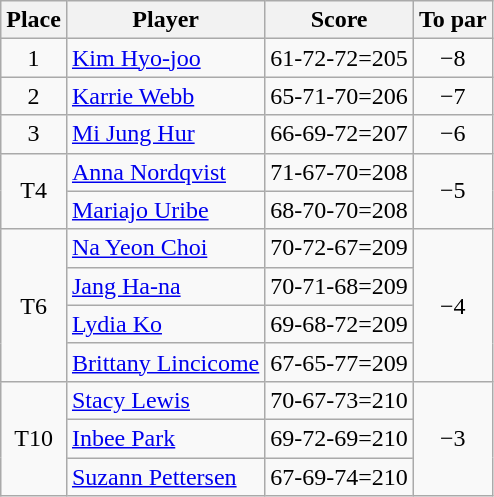<table class="wikitable">
<tr>
<th>Place</th>
<th>Player</th>
<th>Score</th>
<th>To par</th>
</tr>
<tr>
<td align=center>1</td>
<td> <a href='#'>Kim Hyo-joo</a></td>
<td>61-72-72=205</td>
<td align=center>−8</td>
</tr>
<tr>
<td align=center>2</td>
<td> <a href='#'>Karrie Webb</a></td>
<td>65-71-70=206</td>
<td align=center>−7</td>
</tr>
<tr>
<td align=center>3</td>
<td> <a href='#'>Mi Jung Hur</a></td>
<td>66-69-72=207</td>
<td align=center>−6</td>
</tr>
<tr>
<td rowspan=2 align=center>T4</td>
<td> <a href='#'>Anna Nordqvist</a></td>
<td>71-67-70=208</td>
<td rowspan=2 align=center>−5</td>
</tr>
<tr>
<td> <a href='#'>Mariajo Uribe</a></td>
<td>68-70-70=208</td>
</tr>
<tr>
<td rowspan=4 align=center>T6</td>
<td> <a href='#'>Na Yeon Choi</a></td>
<td>70-72-67=209</td>
<td rowspan=4 align=center>−4</td>
</tr>
<tr>
<td> <a href='#'>Jang Ha-na</a></td>
<td>70-71-68=209</td>
</tr>
<tr>
<td> <a href='#'>Lydia Ko</a></td>
<td>69-68-72=209</td>
</tr>
<tr>
<td> <a href='#'>Brittany Lincicome</a></td>
<td>67-65-77=209</td>
</tr>
<tr>
<td rowspan=3 align=center>T10</td>
<td> <a href='#'>Stacy Lewis</a></td>
<td>70-67-73=210</td>
<td rowspan=3 align=center>−3</td>
</tr>
<tr>
<td> <a href='#'>Inbee Park</a></td>
<td>69-72-69=210</td>
</tr>
<tr>
<td> <a href='#'>Suzann Pettersen</a></td>
<td>67-69-74=210</td>
</tr>
</table>
